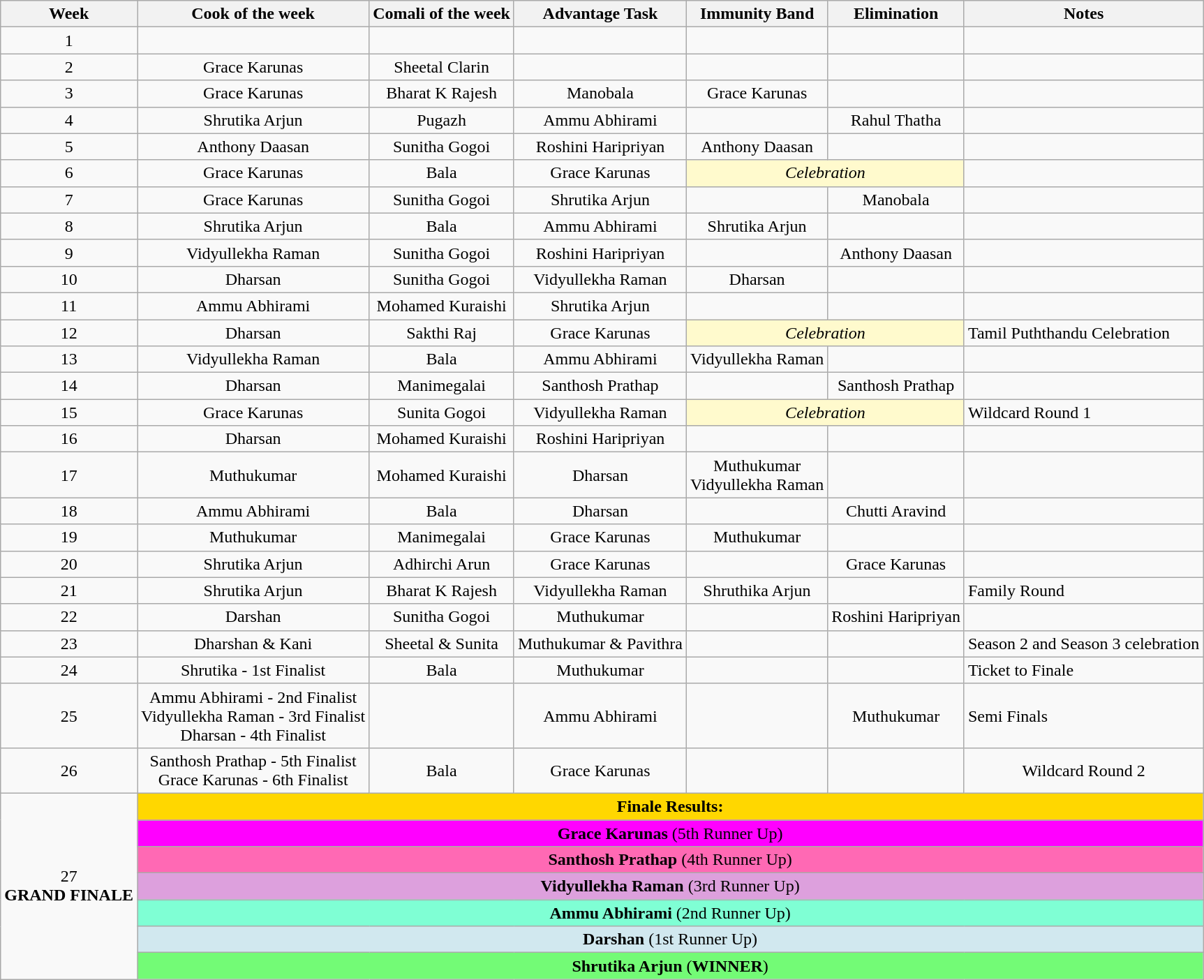<table class="wikitable sortable">
<tr>
<th>Week</th>
<th>Cook of the week</th>
<th>Comali of the week</th>
<th>Advantage Task</th>
<th>Immunity Band</th>
<th>Elimination</th>
<th>Notes</th>
</tr>
<tr>
<td style="text-align:center;">1</td>
<td></td>
<td></td>
<td></td>
<td></td>
<td></td>
<td></td>
</tr>
<tr>
<td style="text-align:center;">2</td>
<td style="text-align:center;">Grace Karunas</td>
<td style="text-align:center;">Sheetal Clarin</td>
<td></td>
<td></td>
<td></td>
<td></td>
</tr>
<tr>
<td style="text-align:center;">3</td>
<td style="text-align:center;">Grace Karunas</td>
<td style="text-align:center;">Bharat K Rajesh</td>
<td style="text-align:center;">Manobala</td>
<td style="text-align:center;">Grace Karunas</td>
<td></td>
<td></td>
</tr>
<tr>
<td style="text-align:center;">4</td>
<td style="text-align:center;">Shrutika Arjun</td>
<td style="text-align:center;">Pugazh</td>
<td style="text-align:center;">Ammu Abhirami</td>
<td></td>
<td style="text-align:center;">Rahul Thatha</td>
<td></td>
</tr>
<tr>
<td style="text-align:center;">5</td>
<td style="text-align:center;">Anthony Daasan</td>
<td style="text-align:center;">Sunitha Gogoi</td>
<td style="text-align:center;">Roshini Haripriyan</td>
<td style="text-align:center;">Anthony Daasan</td>
<td></td>
<td></td>
</tr>
<tr>
<td style="text-align:center;">6</td>
<td style="text-align:center;">Grace Karunas</td>
<td style="text-align:center;">Bala</td>
<td style="text-align:center;">Grace Karunas</td>
<td colspan="2" style="background:#FFFACD; text-align:center;"><em>Celebration</em></td>
<td></td>
</tr>
<tr>
<td style="text-align:center;">7</td>
<td style="text-align:center;">Grace Karunas</td>
<td style="text-align:center;">Sunitha Gogoi</td>
<td style="text-align:center;">Shrutika Arjun</td>
<td></td>
<td style="text-align:center;">Manobala</td>
<td></td>
</tr>
<tr>
<td style="text-align:center;">8</td>
<td style="text-align:center;">Shrutika Arjun</td>
<td style="text-align:center;">Bala</td>
<td style="text-align:center;">Ammu Abhirami</td>
<td style="text-align:center;">Shrutika Arjun</td>
<td></td>
<td></td>
</tr>
<tr>
<td style="text-align:center;">9</td>
<td style="text-align:center;">Vidyullekha Raman</td>
<td style="text-align:center;">Sunitha Gogoi</td>
<td style="text-align:center;">Roshini Haripriyan</td>
<td></td>
<td style="text-align:center;">Anthony Daasan</td>
<td></td>
</tr>
<tr>
<td style="text-align:center;">10</td>
<td style="text-align:center;">Dharsan</td>
<td style="text-align:center;">Sunitha Gogoi</td>
<td style="text-align:center;">Vidyullekha Raman</td>
<td style="text-align:center;">Dharsan</td>
<td></td>
<td></td>
</tr>
<tr>
<td style="text-align:center;">11</td>
<td style="text-align:center;">Ammu Abhirami</td>
<td style="text-align:center;">Mohamed Kuraishi</td>
<td style="text-align:center;">Shrutika Arjun</td>
<td></td>
<td></td>
<td></td>
</tr>
<tr>
<td style="text-align:center;">12</td>
<td style="text-align:center;">Dharsan</td>
<td style="text-align:center;">Sakthi Raj</td>
<td style="text-align:center;">Grace Karunas</td>
<td colspan="2" style="background:#FFFACD; text-align:center;"><em>Celebration</em></td>
<td>Tamil Puththandu Celebration</td>
</tr>
<tr>
<td style="text-align:center;">13</td>
<td style="text-align:center;">Vidyullekha Raman</td>
<td style="text-align:center;">Bala</td>
<td style="text-align:center;">Ammu Abhirami</td>
<td style="text-align:center;">Vidyullekha Raman</td>
<td></td>
<td></td>
</tr>
<tr>
<td style="text-align:center;">14</td>
<td style="text-align:center;">Dharsan</td>
<td style="text-align:center;">Manimegalai</td>
<td style="text-align:center;">Santhosh Prathap</td>
<td></td>
<td style="text-align:center;">Santhosh Prathap</td>
<td></td>
</tr>
<tr>
<td style="text-align:center;">15</td>
<td style="text-align:center;">Grace Karunas</td>
<td style="text-align:center;">Sunita Gogoi</td>
<td style="text-align:center;">Vidyullekha Raman</td>
<td colspan="2" style="background:#FFFACD; text-align:center;"><em>Celebration</em></td>
<td>Wildcard Round 1</td>
</tr>
<tr>
<td style="text-align:center;">16</td>
<td style="text-align:center;">Dharsan</td>
<td style="text-align:center;">Mohamed Kuraishi</td>
<td style="text-align:center;">Roshini Haripriyan</td>
<td></td>
<td></td>
<td></td>
</tr>
<tr>
<td style="text-align:center;">17</td>
<td style="text-align:center;">Muthukumar</td>
<td style="text-align:center;">Mohamed Kuraishi</td>
<td style="text-align:center;">Dharsan</td>
<td style="text-align:center;">Muthukumar <br> Vidyullekha Raman</td>
<td></td>
<td></td>
</tr>
<tr>
<td style="text-align:center;">18</td>
<td style="text-align:center;">Ammu Abhirami</td>
<td style="text-align:center;">Bala</td>
<td style="text-align:center;">Dharsan</td>
<td></td>
<td style="text-align:center;">Chutti Aravind</td>
<td></td>
</tr>
<tr>
<td style="text-align:center;">19</td>
<td style="text-align:center;">Muthukumar</td>
<td style="text-align:center;">Manimegalai</td>
<td style="text-align:center;">Grace Karunas</td>
<td style="text-align:center;">Muthukumar</td>
<td></td>
<td></td>
</tr>
<tr>
<td style="text-align:center;">20</td>
<td style="text-align:center;">Shrutika Arjun</td>
<td style="text-align:center;">Adhirchi Arun</td>
<td style="text-align:center;">Grace Karunas</td>
<td></td>
<td style="text-align:center;">Grace Karunas</td>
<td></td>
</tr>
<tr>
<td style="text-align:center;">21</td>
<td style="text-align:center;">Shrutika Arjun</td>
<td style="text-align:center;">Bharat K Rajesh</td>
<td style="text-align:center;">Vidyullekha Raman</td>
<td style="text-align:center;">Shruthika Arjun</td>
<td></td>
<td>Family Round</td>
</tr>
<tr>
<td style="text-align:center;">22</td>
<td style="text-align:center;">Darshan</td>
<td style="text-align:center;">Sunitha Gogoi</td>
<td style="text-align:center;">Muthukumar</td>
<td></td>
<td style="text-align:center;">Roshini Haripriyan</td>
<td></td>
</tr>
<tr>
<td style="text-align:center;">23</td>
<td style="text-align:center;">Dharshan & Kani</td>
<td style="text-align:center;">Sheetal & Sunita</td>
<td style="text-align:center;">Muthukumar & Pavithra</td>
<td></td>
<td></td>
<td>Season 2 and Season 3 celebration</td>
</tr>
<tr>
<td style="text-align:center;">24</td>
<td style="text-align:center;">Shrutika - 1st Finalist</td>
<td style="text-align:center;">Bala</td>
<td style="text-align:center;">Muthukumar</td>
<td></td>
<td></td>
<td>Ticket to Finale</td>
</tr>
<tr>
<td style="text-align:center;">25</td>
<td style="text-align:center;">Ammu Abhirami - 2nd Finalist<br>Vidyullekha Raman - 3rd Finalist<br>Dharsan - 4th Finalist</td>
<td></td>
<td style="text-align:center;">Ammu Abhirami</td>
<td></td>
<td style="text-align:center;">Muthukumar</td>
<td>Semi Finals</td>
</tr>
<tr>
<td style="text-align:center;">26</td>
<td style="text-align:center;">Santhosh Prathap - 5th Finalist<br>Grace Karunas - 6th Finalist</td>
<td style="text-align:center;">Bala</td>
<td style="text-align:center;">Grace Karunas</td>
<td></td>
<td></td>
<td style="text-align:center;">Wildcard Round 2</td>
</tr>
<tr>
<td rowspan="7"  style="text-align:center;">27<br><strong>GRAND FINALE</strong></td>
<td colspan="8" style="text-align:center; background:gold;"><strong>Finale Results:</strong></td>
</tr>
<tr>
<td colspan="8" style="text-align:center; background:#FF00FF"><strong>Grace Karunas</strong> (5th Runner Up)</td>
</tr>
<tr>
<td colspan="8" style="text-align:center; background:#FF69B4"><strong>Santhosh Prathap</strong> (4th Runner Up)</td>
</tr>
<tr>
<td colspan="8" style="text-align:center; background:#DDA0DD"><strong>Vidyullekha Raman</strong> (3rd Runner Up)</td>
</tr>
<tr>
<td colspan="8" style="text-align:center; background:#7FFFD4"><strong>Ammu Abhirami</strong> (2nd Runner Up)</td>
</tr>
<tr>
<td colspan="8" style="text-align:center; background:#D1E8EF"><strong>Darshan</strong> (1st Runner Up)</td>
</tr>
<tr>
<td colspan="8" style="text-align:center; background:#73FB76"><strong>Shrutika Arjun</strong> (<strong>WINNER</strong>)</td>
</tr>
</table>
